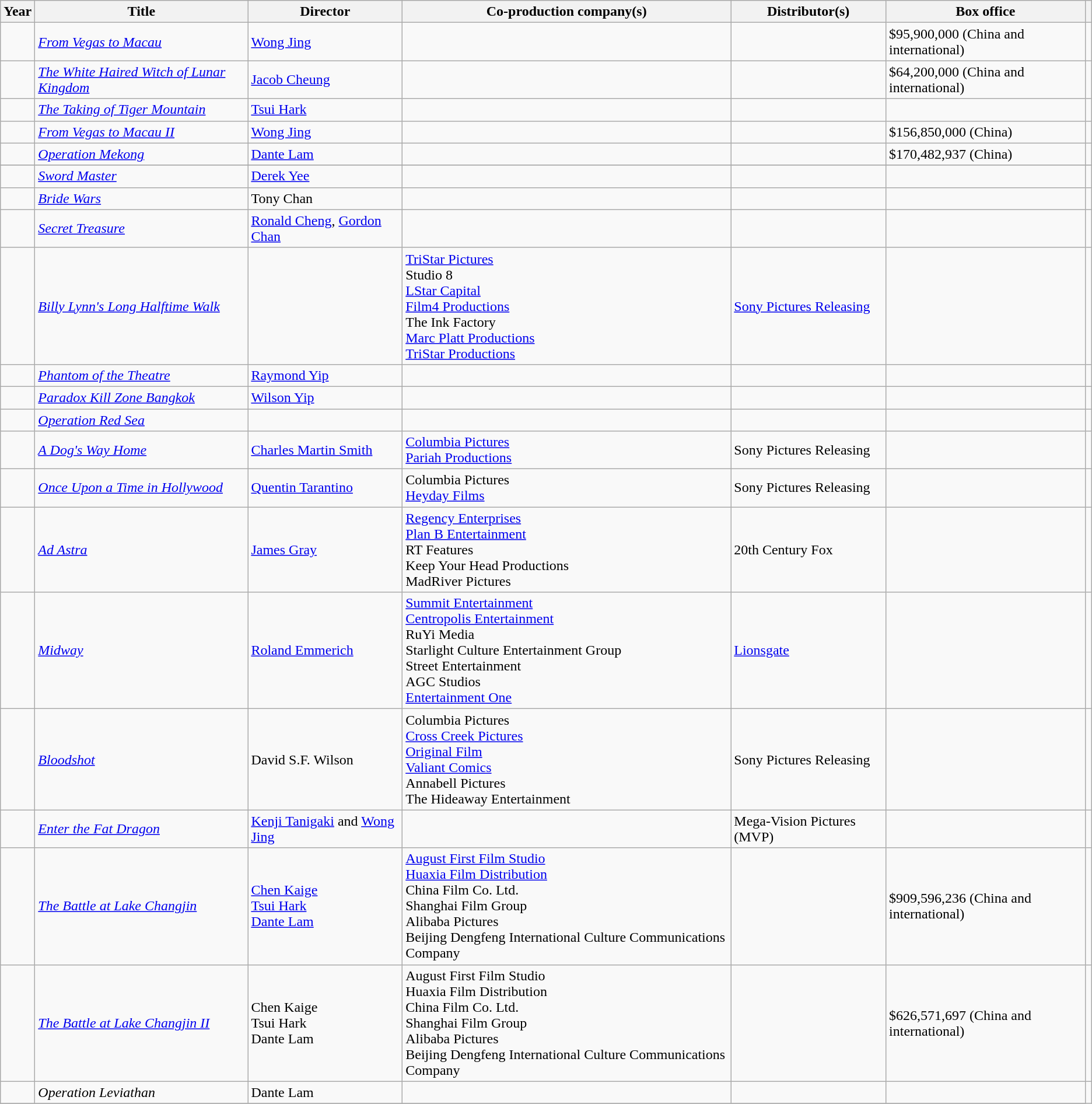<table class="wikitable sortable">
<tr>
<th>Year</th>
<th>Title</th>
<th>Director</th>
<th>Co-production company(s)</th>
<th>Distributor(s)</th>
<th>Box office</th>
<th class="unsortable" style="text-align:center"></th>
</tr>
<tr>
<td></td>
<td><em><a href='#'>From Vegas to Macau</a></em></td>
<td><a href='#'>Wong Jing</a></td>
<td></td>
<td></td>
<td>$95,900,000 (China and international)</td>
<td></td>
</tr>
<tr>
<td></td>
<td><em><a href='#'>The White Haired Witch of Lunar Kingdom</a></em></td>
<td><a href='#'>Jacob Cheung</a></td>
<td></td>
<td></td>
<td>$64,200,000 (China and international)</td>
<td></td>
</tr>
<tr>
<td></td>
<td><em><a href='#'>The Taking of Tiger Mountain</a></em></td>
<td><a href='#'>Tsui Hark</a></td>
<td></td>
<td></td>
<td></td>
<td></td>
</tr>
<tr>
<td></td>
<td><em><a href='#'>From Vegas to Macau II</a></em></td>
<td><a href='#'>Wong Jing</a></td>
<td></td>
<td></td>
<td>$156,850,000 (China)</td>
<td></td>
</tr>
<tr>
<td></td>
<td><em><a href='#'>Operation Mekong</a></em></td>
<td><a href='#'>Dante Lam</a></td>
<td></td>
<td></td>
<td>$170,482,937 (China)</td>
<td></td>
</tr>
<tr>
</tr>
<tr>
<td></td>
<td><em><a href='#'>Sword Master</a></em></td>
<td><a href='#'>Derek Yee</a></td>
<td></td>
<td></td>
<td></td>
<td></td>
</tr>
<tr>
<td></td>
<td><em><a href='#'>Bride Wars</a></em></td>
<td>Tony Chan</td>
<td></td>
<td></td>
<td></td>
<td></td>
</tr>
<tr>
<td></td>
<td><em><a href='#'>Secret Treasure</a></em></td>
<td><a href='#'>Ronald Cheng</a>, <a href='#'>Gordon Chan</a></td>
<td></td>
<td></td>
<td></td>
<td></td>
</tr>
<tr>
<td></td>
<td><em><a href='#'>Billy Lynn's Long Halftime Walk</a></em></td>
<td></td>
<td><a href='#'>TriStar Pictures</a> <br> Studio 8 <br> <a href='#'>LStar Capital</a> <br> <a href='#'>Film4 Productions</a> <br> The Ink Factory <br> <a href='#'>Marc Platt Productions</a> <br> <a href='#'>TriStar Productions</a></td>
<td><a href='#'>Sony Pictures Releasing</a></td>
<td></td>
<td></td>
</tr>
<tr>
<td></td>
<td><em><a href='#'>Phantom of the Theatre</a></em></td>
<td><a href='#'>Raymond Yip</a></td>
<td></td>
<td></td>
<td></td>
<td></td>
</tr>
<tr>
<td></td>
<td><em><a href='#'>Paradox Kill Zone Bangkok</a></em></td>
<td><a href='#'>Wilson Yip</a></td>
<td></td>
<td></td>
<td></td>
<td></td>
</tr>
<tr>
<td></td>
<td><em><a href='#'>Operation Red Sea</a></em></td>
<td></td>
<td></td>
<td></td>
<td></td>
<td></td>
</tr>
<tr>
<td></td>
<td><em><a href='#'>A Dog's Way Home</a></em></td>
<td><a href='#'>Charles Martin Smith</a></td>
<td><a href='#'>Columbia Pictures</a> <br> <a href='#'>Pariah Productions</a></td>
<td>Sony Pictures Releasing</td>
<td></td>
<td></td>
</tr>
<tr>
<td></td>
<td><em><a href='#'>Once Upon a Time in Hollywood</a></em></td>
<td><a href='#'>Quentin Tarantino</a></td>
<td>Columbia Pictures <br> <a href='#'>Heyday Films</a></td>
<td>Sony Pictures Releasing</td>
<td></td>
<td></td>
</tr>
<tr>
<td></td>
<td><em><a href='#'>Ad Astra</a></em></td>
<td><a href='#'>James Gray</a></td>
<td><a href='#'>Regency Enterprises</a> <br> <a href='#'>Plan B Entertainment</a> <br> RT Features <br> Keep Your Head Productions <br> MadRiver Pictures</td>
<td>20th Century Fox</td>
<td></td>
<td></td>
</tr>
<tr>
<td></td>
<td><em><a href='#'>Midway</a></em></td>
<td><a href='#'>Roland Emmerich</a></td>
<td><a href='#'>Summit Entertainment</a> <br> <a href='#'>Centropolis Entertainment</a> <br> RuYi Media <br> Starlight Culture Entertainment Group <br> Street Entertainment <br> AGC Studios <br> <a href='#'>Entertainment One</a></td>
<td><a href='#'>Lionsgate</a></td>
<td></td>
<td></td>
</tr>
<tr>
<td></td>
<td><em><a href='#'>Bloodshot</a></em></td>
<td>David S.F. Wilson</td>
<td>Columbia Pictures <br> <a href='#'>Cross Creek Pictures</a> <br> <a href='#'>Original Film</a> <br> <a href='#'>Valiant Comics</a> <br> Annabell Pictures <br> The Hideaway Entertainment</td>
<td>Sony Pictures Releasing</td>
<td></td>
<td></td>
</tr>
<tr>
<td></td>
<td><em><a href='#'>Enter the Fat Dragon</a></em></td>
<td><a href='#'>Kenji Tanigaki</a> and <a href='#'>Wong Jing</a></td>
<td></td>
<td>Mega-Vision Pictures (MVP)</td>
<td></td>
<td></td>
</tr>
<tr>
<td></td>
<td><em><a href='#'>The Battle at Lake Changjin</a></em></td>
<td><a href='#'>Chen Kaige</a><br><a href='#'>Tsui Hark</a><br><a href='#'>Dante Lam</a></td>
<td><a href='#'>August First Film Studio</a> <br> <a href='#'>Huaxia Film Distribution</a> <br> China Film Co. Ltd. <br> Shanghai Film Group <br> Alibaba Pictures <br> Beijing Dengfeng International Culture Communications Company</td>
<td></td>
<td>$909,596,236 (China and international)</td>
<td></td>
</tr>
<tr>
<td></td>
<td><em><a href='#'>The Battle at Lake Changjin II</a></em></td>
<td>Chen Kaige<br>Tsui Hark<br>Dante Lam</td>
<td>August First Film Studio <br> Huaxia Film Distribution <br> China Film Co. Ltd. <br> Shanghai Film Group <br> Alibaba Pictures <br> Beijing Dengfeng International Culture Communications Company</td>
<td></td>
<td>$626,571,697 (China and international)</td>
<td></td>
</tr>
<tr>
<td></td>
<td><em>Operation Leviathan</em></td>
<td>Dante Lam</td>
<td></td>
<td></td>
<td></td>
</tr>
<tr>
</tr>
</table>
